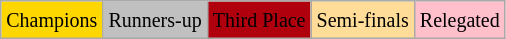<table class="wikitable" align="left">
<tr>
<td bgcolor=gold><small>Champions<br></small></td>
<td bgcolor=silver><small>Runners-up<br></small></td>
<td bgcolor=bronze><small>Third Place<br></small></td>
<td bgcolor=#FFDD99><small>Semi-finals<br></small></td>
<td bgcolor=pink><small>Relegated</small></td>
</tr>
</table>
